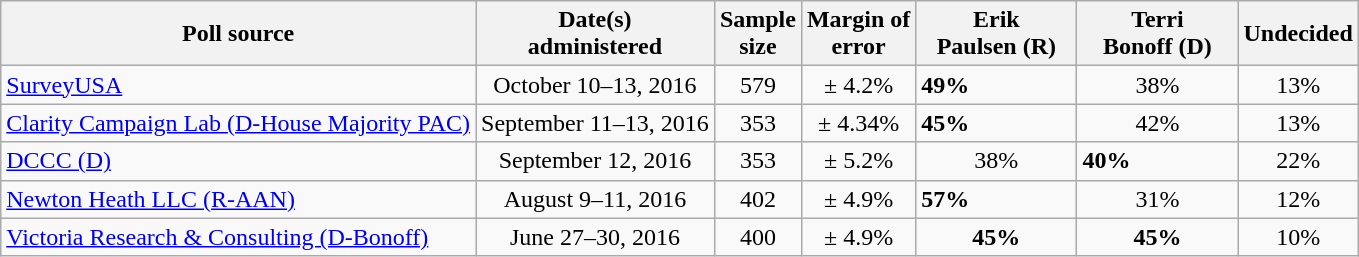<table class="wikitable">
<tr>
<th>Poll source</th>
<th>Date(s)<br>administered</th>
<th>Sample<br>size</th>
<th>Margin of<br>error</th>
<th style="width:100px;">Erik<br>Paulsen (R)</th>
<th style="width:100px;">Terri <br>Bonoff (D)</th>
<th>Undecided</th>
</tr>
<tr>
<td><a href='#'>SurveyUSA</a></td>
<td align=center>October 10–13, 2016</td>
<td align=center>579</td>
<td align=center>± 4.2%</td>
<td><strong>49%</strong></td>
<td align=center>38%</td>
<td align=center>13%</td>
</tr>
<tr>
<td><a href='#'>Clarity Campaign Lab (D-House Majority PAC)</a></td>
<td align=center>September 11–13, 2016</td>
<td align=center>353</td>
<td align=center>± 4.34%</td>
<td><strong>45%</strong></td>
<td align=center>42%</td>
<td align=center>13%</td>
</tr>
<tr>
<td><a href='#'>DCCC (D)</a></td>
<td align=center>September 12, 2016</td>
<td align=center>353</td>
<td align=center>± 5.2%</td>
<td align=center>38%</td>
<td><strong>40%</strong></td>
<td align=center>22%</td>
</tr>
<tr>
<td><a href='#'>Newton Heath LLC (R-AAN)</a></td>
<td align=center>August 9–11, 2016</td>
<td align=center>402</td>
<td align=center>± 4.9%</td>
<td><strong>57%</strong></td>
<td align=center>31%</td>
<td align=center>12%</td>
</tr>
<tr>
<td><a href='#'>Victoria Research & Consulting (D-Bonoff)</a></td>
<td align=center>June 27–30, 2016</td>
<td align=center>400</td>
<td align=center>± 4.9%</td>
<td align=center><strong>45%</strong></td>
<td align=center><strong>45%</strong></td>
<td align=center>10%</td>
</tr>
</table>
